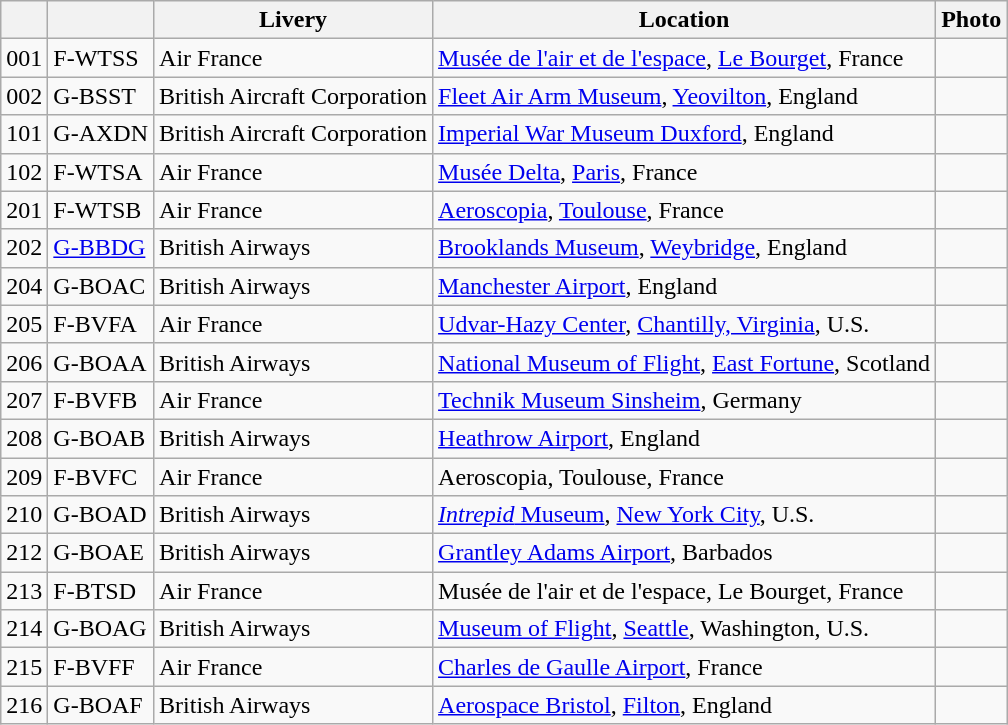<table class="wikitable sortable">
<tr>
<th></th>
<th></th>
<th>Livery</th>
<th>Location</th>
<th>Photo</th>
</tr>
<tr>
<td>001</td>
<td>F-WTSS</td>
<td>Air France</td>
<td><a href='#'>Musée de l'air et de l'espace</a>, <a href='#'>Le Bourget</a>, France</td>
<td></td>
</tr>
<tr>
<td>002</td>
<td>G-BSST</td>
<td>British Aircraft Corporation</td>
<td><a href='#'>Fleet Air Arm Museum</a>, <a href='#'>Yeovilton</a>, England</td>
<td></td>
</tr>
<tr>
<td>101</td>
<td>G-AXDN</td>
<td>British Aircraft Corporation</td>
<td><a href='#'>Imperial War Museum Duxford</a>, England</td>
<td></td>
</tr>
<tr>
<td>102</td>
<td>F-WTSA</td>
<td>Air France</td>
<td><a href='#'>Musée Delta</a>, <a href='#'>Paris</a>, France</td>
<td></td>
</tr>
<tr>
<td>201</td>
<td>F-WTSB</td>
<td>Air France</td>
<td><a href='#'>Aeroscopia</a>, <a href='#'>Toulouse</a>, France</td>
<td></td>
</tr>
<tr>
<td>202</td>
<td><a href='#'>G-BBDG</a></td>
<td>British Airways</td>
<td><a href='#'>Brooklands Museum</a>, <a href='#'>Weybridge</a>, England</td>
<td></td>
</tr>
<tr>
<td>204</td>
<td>G-BOAC</td>
<td>British Airways</td>
<td><a href='#'>Manchester Airport</a>, England</td>
<td></td>
</tr>
<tr>
<td>205</td>
<td>F-BVFA</td>
<td>Air France</td>
<td><a href='#'>Udvar-Hazy Center</a>, <a href='#'>Chantilly, Virginia</a>, U.S.</td>
<td></td>
</tr>
<tr>
<td>206</td>
<td>G-BOAA</td>
<td>British Airways</td>
<td><a href='#'>National Museum of Flight</a>, <a href='#'>East Fortune</a>, Scotland</td>
<td></td>
</tr>
<tr>
<td>207</td>
<td>F-BVFB</td>
<td>Air France</td>
<td><a href='#'>Technik Museum Sinsheim</a>, Germany</td>
<td></td>
</tr>
<tr>
<td>208</td>
<td>G-BOAB</td>
<td>British Airways</td>
<td><a href='#'>Heathrow Airport</a>, England</td>
<td></td>
</tr>
<tr>
<td>209</td>
<td>F-BVFC</td>
<td>Air France</td>
<td>Aeroscopia, Toulouse, France</td>
<td></td>
</tr>
<tr>
<td>210</td>
<td>G-BOAD</td>
<td>British Airways</td>
<td><a href='#'><em>Intrepid</em> Museum</a>, <a href='#'>New York City</a>, U.S.</td>
<td></td>
</tr>
<tr>
<td>212</td>
<td>G-BOAE</td>
<td>British Airways</td>
<td><a href='#'>Grantley Adams Airport</a>, Barbados</td>
<td></td>
</tr>
<tr>
<td>213</td>
<td>F-BTSD</td>
<td>Air France</td>
<td>Musée de l'air et de l'espace, Le Bourget, France</td>
<td></td>
</tr>
<tr>
<td>214</td>
<td>G-BOAG</td>
<td>British Airways</td>
<td><a href='#'>Museum of Flight</a>, <a href='#'>Seattle</a>, Washington, U.S.</td>
<td></td>
</tr>
<tr>
<td>215</td>
<td>F-BVFF</td>
<td>Air France</td>
<td><a href='#'>Charles de Gaulle Airport</a>, France</td>
<td></td>
</tr>
<tr>
<td>216</td>
<td>G-BOAF</td>
<td>British Airways</td>
<td><a href='#'>Aerospace Bristol</a>, <a href='#'>Filton</a>, England</td>
<td></td>
</tr>
</table>
